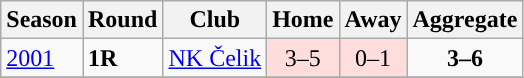<table class="wikitable">
<tr>
<th>Season</th>
<th>Round</th>
<th>Club</th>
<th>Home</th>
<th>Away</th>
<th>Aggregate</th>
</tr>
<tr>
<td><a href='#'>2001</a></td>
<td><strong>1R</strong></td>
<td> <a href='#'>NK Čelik</a></td>
<td style="text-align:center; background:#fdd;">3–5</td>
<td style="text-align:center; background:#fdd;">0–1</td>
<td style="text-align:center;"><strong>3–6</strong></td>
</tr>
<tr>
</tr>
</table>
